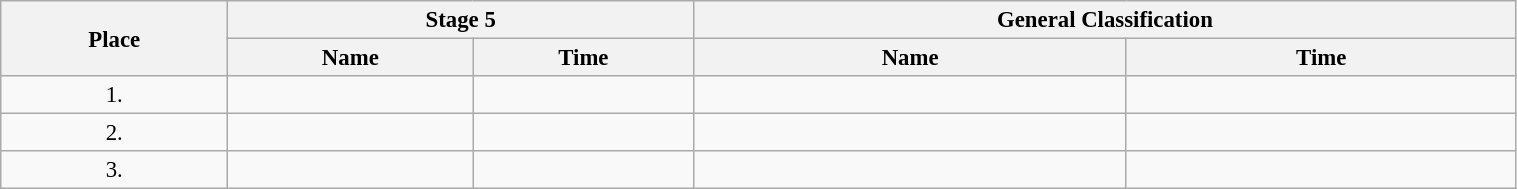<table class="wikitable"  style="font-size:95%; width:80%;">
<tr>
<th rowspan="2">Place</th>
<th colspan="2">Stage 5</th>
<th colspan="2">General Classification</th>
</tr>
<tr>
<th>Name</th>
<th>Time</th>
<th>Name</th>
<th>Time</th>
</tr>
<tr>
<td style="text-align:center;">1.</td>
<td></td>
<td></td>
<td></td>
<td></td>
</tr>
<tr>
<td style="text-align:center;">2.</td>
<td></td>
<td></td>
<td></td>
<td></td>
</tr>
<tr>
<td style="text-align:center;">3.</td>
<td></td>
<td></td>
<td></td>
<td></td>
</tr>
</table>
